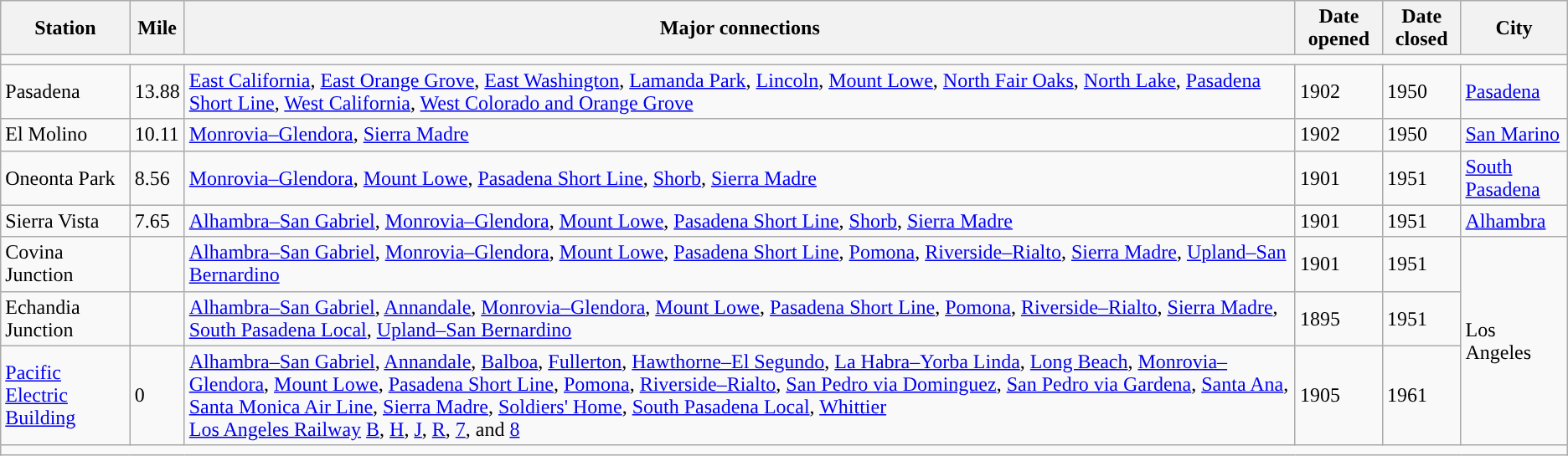<table class="wikitable">
<tr>
<th>Station</th>
<th>Mile</th>
<th>Major connections</th>
<th>Date opened</th>
<th>Date closed</th>
<th>City</th>
</tr>
<tr>
<td colspan = "6"></td>
</tr>
<tr>
<td>Pasadena</td>
<td>13.88</td>
<td><a href='#'>East California</a>, <a href='#'>East Orange Grove</a>, <a href='#'>East Washington</a>, <a href='#'>Lamanda Park</a>, <a href='#'>Lincoln</a>, <a href='#'>Mount Lowe</a>, <a href='#'>North Fair Oaks</a>, <a href='#'>North Lake</a>, <a href='#'>Pasadena Short Line</a>, <a href='#'>West California</a>, <a href='#'>West Colorado and Orange Grove</a></td>
<td>1902</td>
<td>1950</td>
<td rowspan=1><a href='#'>Pasadena</a></td>
</tr>
<tr>
<td>El Molino</td>
<td>10.11</td>
<td><a href='#'>Monrovia–Glendora</a>, <a href='#'>Sierra Madre</a></td>
<td>1902</td>
<td>1950</td>
<td rowspan=1><a href='#'>San Marino</a></td>
</tr>
<tr>
<td>Oneonta Park</td>
<td>8.56</td>
<td><a href='#'>Monrovia–Glendora</a>, <a href='#'>Mount Lowe</a>, <a href='#'>Pasadena Short Line</a>, <a href='#'>Shorb</a>, <a href='#'>Sierra Madre</a></td>
<td>1901</td>
<td>1951</td>
<td rowspan=1><a href='#'>South Pasadena</a></td>
</tr>
<tr>
<td>Sierra Vista</td>
<td>7.65</td>
<td><a href='#'>Alhambra–San Gabriel</a>, <a href='#'>Monrovia–Glendora</a>, <a href='#'>Mount Lowe</a>, <a href='#'>Pasadena Short Line</a>, <a href='#'>Shorb</a>, <a href='#'>Sierra Madre</a></td>
<td>1901</td>
<td>1951</td>
<td rowspan=1><a href='#'>Alhambra</a></td>
</tr>
<tr>
<td>Covina Junction</td>
<td></td>
<td><a href='#'>Alhambra–San Gabriel</a>, <a href='#'>Monrovia–Glendora</a>, <a href='#'>Mount Lowe</a>, <a href='#'>Pasadena Short Line</a>, <a href='#'>Pomona</a>, <a href='#'>Riverside–Rialto</a>, <a href='#'>Sierra Madre</a>, <a href='#'>Upland–San Bernardino</a></td>
<td>1901</td>
<td>1951</td>
<td rowspan=3>Los Angeles</td>
</tr>
<tr>
<td>Echandia Junction</td>
<td></td>
<td><a href='#'>Alhambra–San Gabriel</a>, <a href='#'>Annandale</a>, <a href='#'>Monrovia–Glendora</a>, <a href='#'>Mount Lowe</a>, <a href='#'>Pasadena Short Line</a>, <a href='#'>Pomona</a>, <a href='#'>Riverside–Rialto</a>, <a href='#'>Sierra Madre</a>, <a href='#'>South Pasadena Local</a>, <a href='#'>Upland–San Bernardino</a></td>
<td>1895</td>
<td>1951</td>
</tr>
<tr>
<td><a href='#'>Pacific Electric Building</a></td>
<td>0</td>
<td><a href='#'>Alhambra–San Gabriel</a>, <a href='#'>Annandale</a>, <a href='#'>Balboa</a>, <a href='#'>Fullerton</a>, <a href='#'>Hawthorne–El Segundo</a>, <a href='#'>La Habra–Yorba Linda</a>, <a href='#'>Long Beach</a>, <a href='#'>Monrovia–Glendora</a>, <a href='#'>Mount Lowe</a>, <a href='#'>Pasadena Short Line</a>, <a href='#'>Pomona</a>, <a href='#'>Riverside–Rialto</a>, <a href='#'>San Pedro via Dominguez</a>, <a href='#'>San Pedro via Gardena</a>, <a href='#'>Santa Ana</a>, <a href='#'>Santa Monica Air Line</a>, <a href='#'>Sierra Madre</a>, <a href='#'>Soldiers' Home</a>, <a href='#'>South Pasadena Local</a>, <a href='#'>Whittier</a><br><a href='#'>Los Angeles Railway</a> <a href='#'>B</a>, <a href='#'>H</a>, <a href='#'>J</a>, <a href='#'>R</a>, <a href='#'>7</a>, and <a href='#'>8</a></td>
<td>1905</td>
<td>1961</td>
</tr>
<tr>
<td colspan = "6"></td>
</tr>
</table>
